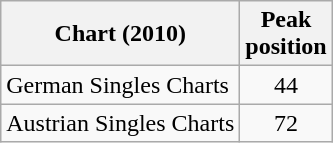<table class="wikitable">
<tr>
<th>Chart (2010)</th>
<th>Peak<br>position</th>
</tr>
<tr>
<td>German Singles Charts</td>
<td align="center">44</td>
</tr>
<tr>
<td>Austrian Singles Charts</td>
<td align="center">72</td>
</tr>
</table>
